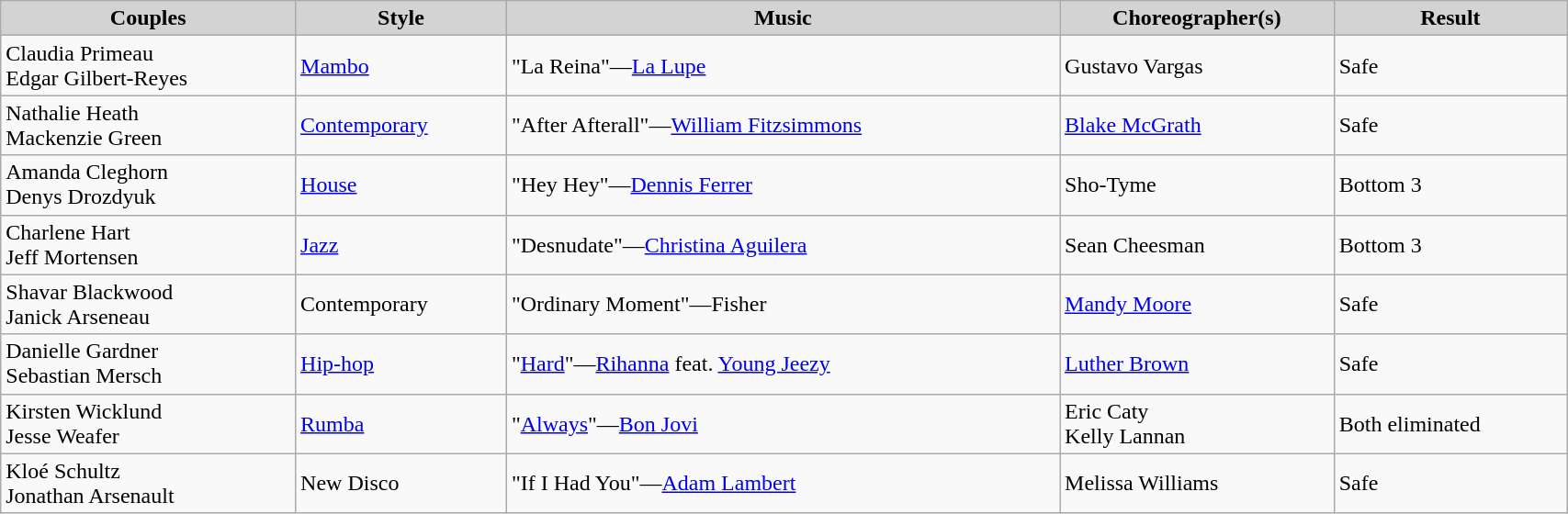<table class="wikitable" width="90%">
<tr bgcolor="lightgrey">
<td align="center"><strong>Couples</strong></td>
<td align="center"><strong>Style</strong></td>
<td align="center"><strong>Music</strong></td>
<td align="center"><strong>Choreographer(s)</strong></td>
<td align="center"><strong>Result</strong></td>
</tr>
<tr>
<td>Claudia Primeau<br>Edgar Gilbert-Reyes</td>
<td><a href='#'>Mambo</a></td>
<td>"La Reina"—<a href='#'>La Lupe</a></td>
<td>Gustavo Vargas</td>
<td>Safe</td>
</tr>
<tr>
<td>Nathalie Heath<br>Mackenzie Green</td>
<td><a href='#'>Contemporary</a></td>
<td>"After Afterall"—<a href='#'>William Fitzsimmons</a></td>
<td><a href='#'>Blake McGrath</a></td>
<td>Safe</td>
</tr>
<tr>
<td>Amanda Cleghorn<br>Denys Drozdyuk</td>
<td><a href='#'>House</a></td>
<td>"Hey Hey"—<a href='#'>Dennis Ferrer</a></td>
<td>Sho-Tyme</td>
<td>Bottom 3</td>
</tr>
<tr>
<td>Charlene Hart<br>Jeff Mortensen</td>
<td><a href='#'>Jazz</a></td>
<td>"Desnudate"—<a href='#'>Christina Aguilera</a></td>
<td>Sean Cheesman</td>
<td>Bottom 3</td>
</tr>
<tr>
<td>Shavar Blackwood<br>Janick Arseneau</td>
<td>Contemporary</td>
<td>"Ordinary Moment"—Fisher</td>
<td><a href='#'>Mandy Moore</a></td>
<td>Safe</td>
</tr>
<tr>
<td>Danielle Gardner<br>Sebastian Mersch</td>
<td><a href='#'>Hip-hop</a></td>
<td>"<a href='#'>Hard</a>"—<a href='#'>Rihanna</a> feat. <a href='#'>Young Jeezy</a></td>
<td><a href='#'>Luther Brown</a></td>
<td>Safe</td>
</tr>
<tr>
<td>Kirsten Wicklund<br>Jesse Weafer</td>
<td><a href='#'>Rumba</a></td>
<td>"<a href='#'>Always</a>"—<a href='#'>Bon Jovi</a></td>
<td>Eric Caty<br>Kelly Lannan</td>
<td>Both eliminated</td>
</tr>
<tr>
<td>Kloé Schultz<br>Jonathan Arsenault</td>
<td>New Disco</td>
<td>"If I Had You"—<a href='#'>Adam Lambert</a></td>
<td>Melissa Williams</td>
<td>Safe</td>
</tr>
</table>
